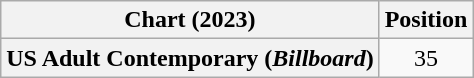<table class="wikitable sortable plainrowheaders" style="text-align:center">
<tr>
<th scope="col">Chart (2023)</th>
<th scope="col">Position</th>
</tr>
<tr>
<th scope="row">US Adult Contemporary (<em>Billboard</em>)</th>
<td>35</td>
</tr>
</table>
